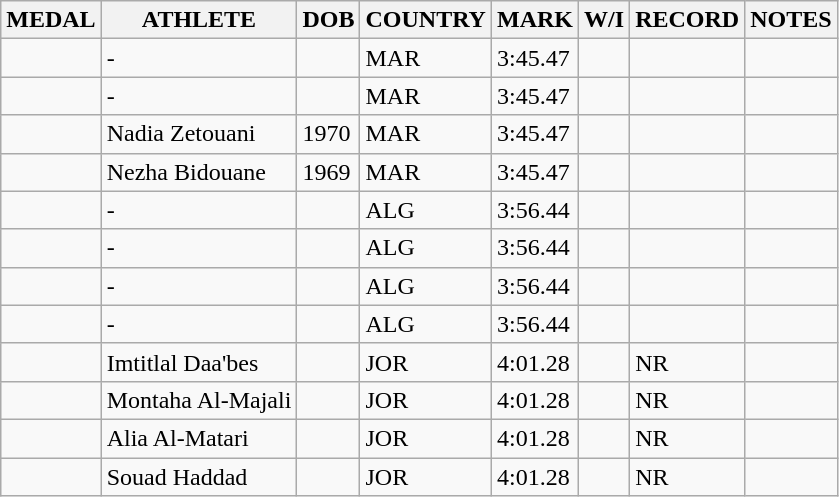<table class="wikitable">
<tr>
<th>MEDAL</th>
<th>ATHLETE</th>
<th>DOB</th>
<th>COUNTRY</th>
<th>MARK</th>
<th>W/I</th>
<th>RECORD</th>
<th>NOTES</th>
</tr>
<tr>
<td></td>
<td>-</td>
<td></td>
<td>MAR</td>
<td>3:45.47</td>
<td></td>
<td></td>
<td></td>
</tr>
<tr>
<td></td>
<td>-</td>
<td></td>
<td>MAR</td>
<td>3:45.47</td>
<td></td>
<td></td>
<td></td>
</tr>
<tr>
<td></td>
<td>Nadia Zetouani</td>
<td>1970</td>
<td>MAR</td>
<td>3:45.47</td>
<td></td>
<td></td>
<td></td>
</tr>
<tr>
<td></td>
<td>Nezha Bidouane</td>
<td>1969</td>
<td>MAR</td>
<td>3:45.47</td>
<td></td>
<td></td>
<td></td>
</tr>
<tr>
<td></td>
<td>-</td>
<td></td>
<td>ALG</td>
<td>3:56.44</td>
<td></td>
<td></td>
<td></td>
</tr>
<tr>
<td></td>
<td>-</td>
<td></td>
<td>ALG</td>
<td>3:56.44</td>
<td></td>
<td></td>
<td></td>
</tr>
<tr>
<td></td>
<td>-</td>
<td></td>
<td>ALG</td>
<td>3:56.44</td>
<td></td>
<td></td>
<td></td>
</tr>
<tr>
<td></td>
<td>-</td>
<td></td>
<td>ALG</td>
<td>3:56.44</td>
<td></td>
<td></td>
<td></td>
</tr>
<tr>
<td></td>
<td>Imtitlal Daa'bes</td>
<td></td>
<td>JOR</td>
<td>4:01.28</td>
<td></td>
<td>NR</td>
<td></td>
</tr>
<tr>
<td></td>
<td>Montaha Al-Majali</td>
<td></td>
<td>JOR</td>
<td>4:01.28</td>
<td></td>
<td>NR</td>
<td></td>
</tr>
<tr>
<td></td>
<td>Alia Al-Matari</td>
<td></td>
<td>JOR</td>
<td>4:01.28</td>
<td></td>
<td>NR</td>
<td></td>
</tr>
<tr>
<td></td>
<td>Souad Haddad</td>
<td></td>
<td>JOR</td>
<td>4:01.28</td>
<td></td>
<td>NR</td>
<td></td>
</tr>
</table>
